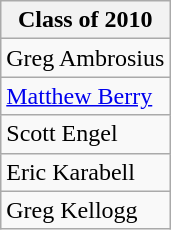<table class="wikitable" border="1">
<tr>
<th>Class of 2010</th>
</tr>
<tr>
<td>Greg Ambrosius</td>
</tr>
<tr>
<td><a href='#'>Matthew Berry</a></td>
</tr>
<tr>
<td>Scott Engel</td>
</tr>
<tr>
<td>Eric Karabell</td>
</tr>
<tr>
<td>Greg Kellogg</td>
</tr>
</table>
